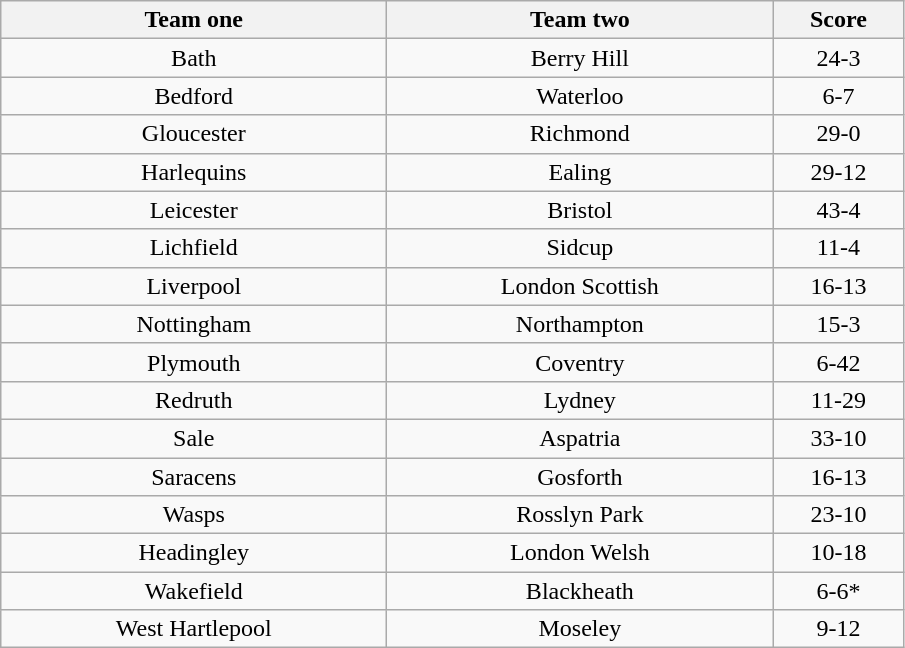<table class="wikitable" style="text-align: center">
<tr>
<th width=250>Team one</th>
<th width=250>Team two</th>
<th width=80>Score</th>
</tr>
<tr>
<td>Bath</td>
<td>Berry Hill</td>
<td>24-3</td>
</tr>
<tr>
<td>Bedford</td>
<td>Waterloo</td>
<td>6-7</td>
</tr>
<tr>
<td>Gloucester</td>
<td>Richmond</td>
<td>29-0</td>
</tr>
<tr>
<td>Harlequins</td>
<td>Ealing</td>
<td>29-12</td>
</tr>
<tr>
<td>Leicester</td>
<td>Bristol</td>
<td>43-4</td>
</tr>
<tr>
<td>Lichfield</td>
<td>Sidcup</td>
<td>11-4</td>
</tr>
<tr>
<td>Liverpool</td>
<td>London Scottish</td>
<td>16-13</td>
</tr>
<tr>
<td>Nottingham</td>
<td>Northampton</td>
<td>15-3</td>
</tr>
<tr>
<td>Plymouth</td>
<td>Coventry</td>
<td>6-42</td>
</tr>
<tr>
<td>Redruth</td>
<td>Lydney</td>
<td>11-29</td>
</tr>
<tr>
<td>Sale</td>
<td>Aspatria</td>
<td>33-10</td>
</tr>
<tr>
<td>Saracens</td>
<td>Gosforth</td>
<td>16-13</td>
</tr>
<tr>
<td>Wasps</td>
<td>Rosslyn Park</td>
<td>23-10</td>
</tr>
<tr>
<td>Headingley</td>
<td>London Welsh</td>
<td>10-18</td>
</tr>
<tr>
<td>Wakefield</td>
<td>Blackheath</td>
<td>6-6*</td>
</tr>
<tr>
<td>West Hartlepool</td>
<td>Moseley</td>
<td>9-12</td>
</tr>
</table>
